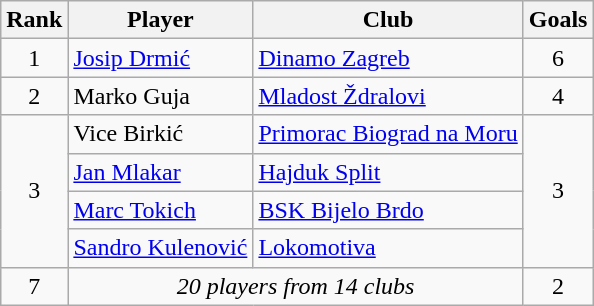<table class="wikitable" style="text-align:center">
<tr>
<th>Rank</th>
<th>Player</th>
<th>Club</th>
<th>Goals</th>
</tr>
<tr>
<td>1</td>
<td align="left"> <a href='#'>Josip Drmić</a></td>
<td align="left"><a href='#'>Dinamo Zagreb</a></td>
<td>6</td>
</tr>
<tr>
<td>2</td>
<td align="left"> Marko Guja</td>
<td align="left"><a href='#'>Mladost Ždralovi</a></td>
<td>4</td>
</tr>
<tr>
<td rowspan="4">3</td>
<td align="left"> Vice Birkić</td>
<td align="left"><a href='#'>Primorac Biograd na Moru</a></td>
<td rowspan="4">3</td>
</tr>
<tr>
<td align="left"> <a href='#'>Jan Mlakar</a></td>
<td align="left"><a href='#'>Hajduk Split</a></td>
</tr>
<tr>
<td align="left"> <a href='#'>Marc Tokich</a></td>
<td align="left"><a href='#'>BSK Bijelo Brdo</a></td>
</tr>
<tr>
<td align="left"> <a href='#'>Sandro Kulenović</a></td>
<td align="left"><a href='#'>Lokomotiva</a></td>
</tr>
<tr>
<td>7</td>
<td colspan="2" align="center"><em>20 players from 14 clubs</em></td>
<td>2</td>
</tr>
</table>
